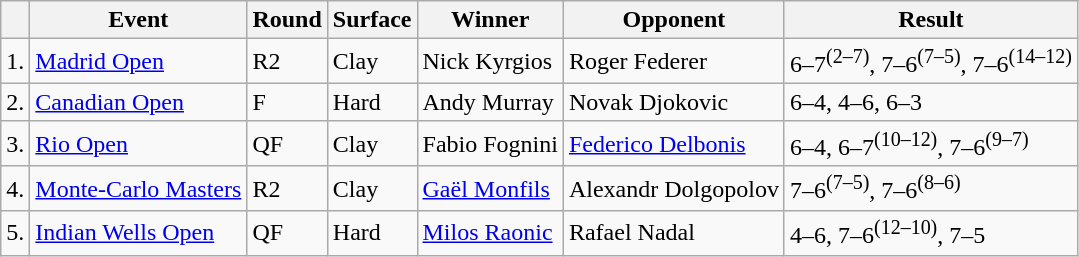<table class=wikitable>
<tr>
<th></th>
<th>Event</th>
<th>Round</th>
<th>Surface</th>
<th>Winner</th>
<th>Opponent</th>
<th>Result</th>
</tr>
<tr>
<td>1.</td>
<td><a href='#'>Madrid Open</a></td>
<td>R2</td>
<td>Clay</td>
<td> Nick Kyrgios</td>
<td> Roger Federer</td>
<td>6–7<sup>(2–7)</sup>, 7–6<sup>(7–5)</sup>, 7–6<sup>(14–12)</sup></td>
</tr>
<tr>
<td>2.</td>
<td><a href='#'>Canadian Open</a></td>
<td>F</td>
<td>Hard</td>
<td> Andy Murray</td>
<td> Novak Djokovic</td>
<td>6–4, 4–6, 6–3</td>
</tr>
<tr>
<td>3.</td>
<td><a href='#'>Rio Open</a></td>
<td>QF</td>
<td>Clay</td>
<td> Fabio Fognini</td>
<td> <a href='#'>Federico Delbonis</a></td>
<td>6–4, 6–7<sup>(10–12)</sup>, 7–6<sup>(9–7)</sup></td>
</tr>
<tr>
<td>4.</td>
<td><a href='#'>Monte-Carlo Masters</a></td>
<td>R2</td>
<td>Clay</td>
<td> <a href='#'>Gaël Monfils</a></td>
<td> Alexandr Dolgopolov</td>
<td>7–6<sup>(7–5)</sup>, 7–6<sup>(8–6)</sup></td>
</tr>
<tr>
<td>5.</td>
<td><a href='#'>Indian Wells Open</a></td>
<td>QF</td>
<td>Hard</td>
<td> <a href='#'>Milos Raonic</a></td>
<td> Rafael Nadal</td>
<td>4–6, 7–6<sup>(12–10)</sup>, 7–5</td>
</tr>
</table>
